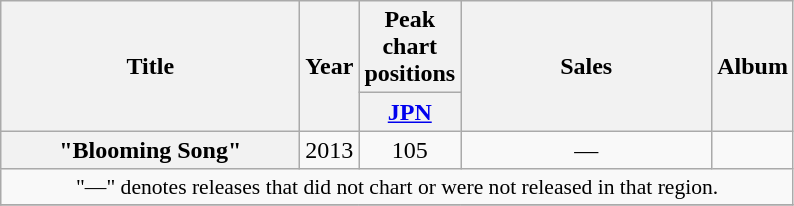<table class="wikitable plainrowheaders" style="text-align:center;">
<tr>
<th rowspan="2" style="width:12em;">Title</th>
<th rowspan="2">Year</th>
<th colspan="1">Peak chart positions</th>
<th rowspan="2" style="width:10em;">Sales</th>
<th rowspan="2">Album</th>
</tr>
<tr>
<th width="30"><a href='#'>JPN</a></th>
</tr>
<tr>
<th scope="row">"Blooming Song"</th>
<td>2013</td>
<td>105</td>
<td>—</td>
<td></td>
</tr>
<tr>
<td colspan="5" style="font-size:90%;">"—" denotes releases that did not chart or were not released in that region.</td>
</tr>
<tr>
</tr>
</table>
